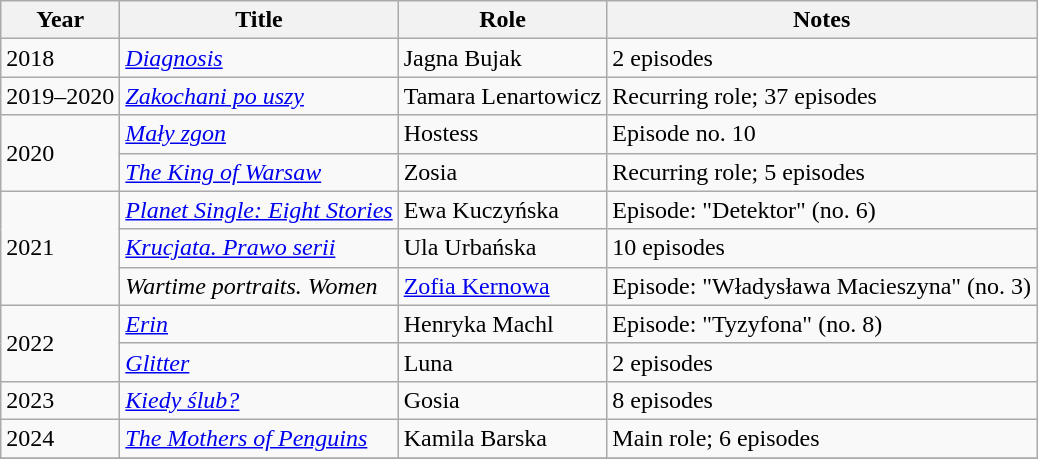<table class="wikitable plainrowheaders sortable">
<tr>
<th scope="col">Year</th>
<th scope="col">Title</th>
<th scope="col">Role</th>
<th scope="col" class="unsortable">Notes</th>
</tr>
<tr>
<td>2018</td>
<td><em><a href='#'>Diagnosis</a></em></td>
<td>Jagna Bujak</td>
<td>2 episodes</td>
</tr>
<tr>
<td>2019–2020</td>
<td><em><a href='#'>Zakochani po uszy</a></em></td>
<td>Tamara Lenartowicz</td>
<td>Recurring role; 37 episodes</td>
</tr>
<tr>
<td rowspan=2>2020</td>
<td><em><a href='#'>Mały zgon</a></em></td>
<td>Hostess</td>
<td>Episode no. 10</td>
</tr>
<tr>
<td><em><a href='#'>The King of Warsaw</a></em></td>
<td>Zosia</td>
<td>Recurring role; 5 episodes</td>
</tr>
<tr>
<td rowspan=3>2021</td>
<td><em><a href='#'>Planet Single: Eight Stories</a></em></td>
<td>Ewa Kuczyńska</td>
<td>Episode: "Detektor" (no. 6)</td>
</tr>
<tr>
<td><em><a href='#'>Krucjata. Prawo serii</a></em></td>
<td>Ula Urbańska</td>
<td>10 episodes</td>
</tr>
<tr>
<td><em>Wartime portraits. Women</em></td>
<td><a href='#'>Zofia Kernowa</a></td>
<td>Episode: "Władysława Macieszyna" (no. 3)</td>
</tr>
<tr>
<td rowspan=2>2022</td>
<td><em><a href='#'>Erin</a></em></td>
<td>Henryka Machl</td>
<td>Episode: "Tyzyfona" (no. 8)</td>
</tr>
<tr>
<td><em><a href='#'>Glitter</a></em></td>
<td>Luna</td>
<td>2 episodes</td>
</tr>
<tr>
<td>2023</td>
<td><em><a href='#'>Kiedy ślub?</a></em></td>
<td>Gosia</td>
<td>8 episodes</td>
</tr>
<tr>
<td>2024</td>
<td><em><a href='#'>The Mothers of Penguins</a></em></td>
<td>Kamila Barska</td>
<td>Main role; 6 episodes</td>
</tr>
<tr>
</tr>
</table>
